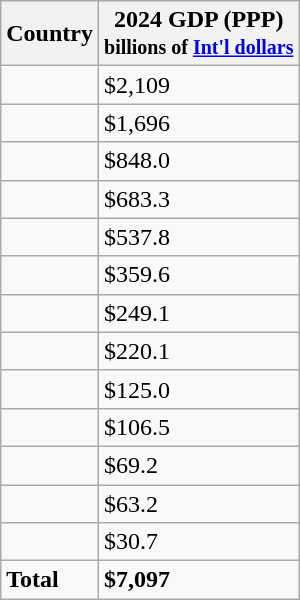<table class="sortable wikitable sticky-header static-row-numbers col1left" >
<tr>
<th>Country</th>
<th>2024 GDP (PPP)<br><small>billions of <a href='#'>Int'l dollars</a></small></th>
</tr>
<tr>
<td></td>
<td>$2,109</td>
</tr>
<tr>
<td></td>
<td>$1,696</td>
</tr>
<tr>
<td></td>
<td>$848.0</td>
</tr>
<tr>
<td></td>
<td>$683.3</td>
</tr>
<tr>
<td></td>
<td>$537.8</td>
</tr>
<tr>
<td></td>
<td>$359.6</td>
</tr>
<tr>
<td></td>
<td>$249.1</td>
</tr>
<tr>
<td></td>
<td>$220.1</td>
</tr>
<tr>
<td></td>
<td>$125.0</td>
</tr>
<tr>
<td></td>
<td>$106.5</td>
</tr>
<tr>
<td></td>
<td>$69.2</td>
</tr>
<tr>
<td></td>
<td>$63.2</td>
</tr>
<tr>
<td></td>
<td>$30.7</td>
</tr>
<tr class="static-row-numbers-norank">
<td><strong> Total </strong></td>
<td><strong>$7,097</strong></td>
</tr>
</table>
